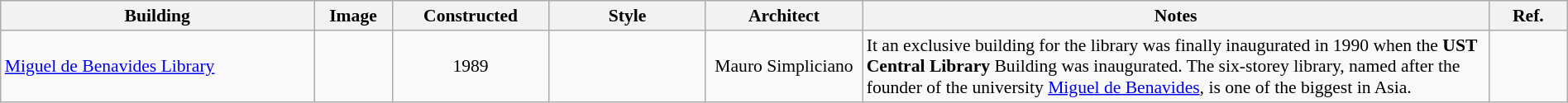<table class="wikitable sortable" width='100%' style="font-size: 90%; text-align:center;">
<tr>
<th width=20%>Building</th>
<th width=5% class="unsortable">Image</th>
<th width=10%>Constructed</th>
<th width=10%>Style</th>
<th width=10% class="unsortable">Architect</th>
<th width=auto class="unsortable">Notes</th>
<th width=5% class="unsortable">Ref.</th>
</tr>
<tr>
<td align=left><a href='#'>Miguel de Benavides Library</a></td>
<td></td>
<td>1989</td>
<td></td>
<td>Mauro Simpliciano</td>
<td align=left>It an exclusive building for the library  was finally inaugurated in 1990 when the <strong>UST Central Library</strong> Building was inaugurated. The six-storey library, named after the founder of the university <a href='#'>Miguel de Benavides</a>, is one of the biggest in Asia.</td>
<td></td>
</tr>
</table>
